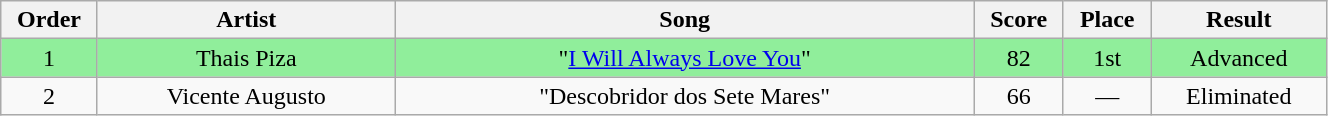<table class="wikitable" style="text-align:center; width:70%;">
<tr>
<th scope="col" width="05%">Order</th>
<th scope="col" width="17%">Artist</th>
<th scope="col" width="33%">Song</th>
<th scope="col" width="05%">Score</th>
<th scope="col" width="05%">Place</th>
<th scope="col" width="10%">Result</th>
</tr>
<tr bgcolor="#90ee9b">
<td>1</td>
<td>Thais Piza</td>
<td>"<a href='#'>I Will Always Love You</a>"</td>
<td>82</td>
<td>1st</td>
<td>Advanced</td>
</tr>
<tr>
<td>2</td>
<td>Vicente Augusto</td>
<td>"Descobridor dos Sete Mares"</td>
<td>66</td>
<td>—</td>
<td>Eliminated</td>
</tr>
</table>
